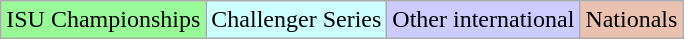<table class="wikitable">
<tr>
<td bgcolor="98FB98">ISU Championships</td>
<td bgcolor="#ccffff">Challenger Series</td>
<td bgcolor="#CCCCFF">Other international</td>
<td bgcolor="#EBC2AF">Nationals</td>
</tr>
</table>
